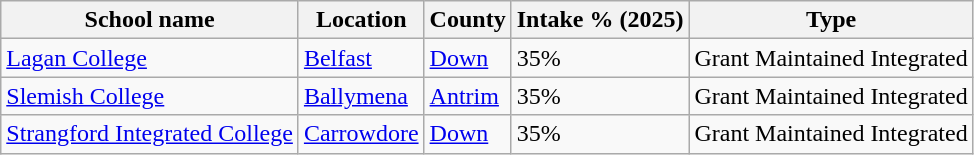<table class="wikitable sortable">
<tr>
<th>School name</th>
<th>Location</th>
<th>County</th>
<th>Intake % (2025)</th>
<th>Type</th>
</tr>
<tr>
<td><a href='#'>Lagan College</a></td>
<td><a href='#'>Belfast</a></td>
<td><a href='#'>Down</a></td>
<td>35%</td>
<td>Grant Maintained Integrated</td>
</tr>
<tr>
<td><a href='#'>Slemish College</a></td>
<td><a href='#'>Ballymena</a></td>
<td><a href='#'>Antrim</a></td>
<td>35%</td>
<td>Grant Maintained Integrated</td>
</tr>
<tr>
<td><a href='#'>Strangford Integrated College</a></td>
<td><a href='#'>Carrowdore</a></td>
<td><a href='#'>Down</a></td>
<td>35%</td>
<td>Grant Maintained Integrated</td>
</tr>
</table>
